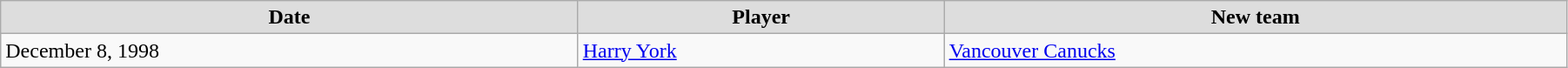<table class="wikitable" style="width:95%;">
<tr style="text-align:center; background:#ddd;">
<td><strong>Date</strong></td>
<td><strong>Player</strong></td>
<td><strong>New team</strong></td>
</tr>
<tr>
<td>December 8, 1998</td>
<td><a href='#'>Harry York</a></td>
<td><a href='#'>Vancouver Canucks</a></td>
</tr>
</table>
